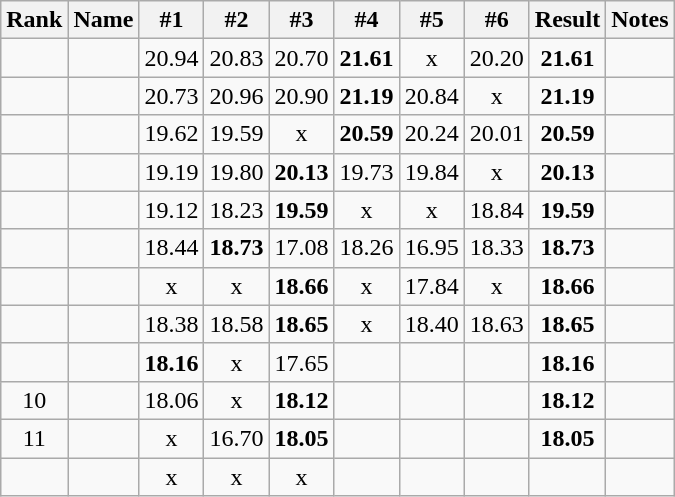<table class="wikitable sortable" style="text-align:center">
<tr>
<th>Rank</th>
<th>Name</th>
<th>#1</th>
<th>#2</th>
<th>#3</th>
<th>#4</th>
<th>#5</th>
<th>#6</th>
<th>Result</th>
<th>Notes</th>
</tr>
<tr>
<td></td>
<td align=left></td>
<td>20.94</td>
<td>20.83</td>
<td>20.70</td>
<td><strong>21.61</strong></td>
<td>x</td>
<td>20.20</td>
<td><strong>21.61</strong></td>
<td><strong></strong></td>
</tr>
<tr>
<td></td>
<td align=left></td>
<td>20.73</td>
<td>20.96</td>
<td>20.90</td>
<td><strong>21.19</strong></td>
<td>20.84</td>
<td>x</td>
<td><strong>21.19</strong></td>
<td></td>
</tr>
<tr>
<td></td>
<td align=left></td>
<td>19.62</td>
<td>19.59</td>
<td>x</td>
<td><strong>20.59</strong></td>
<td>20.24</td>
<td>20.01</td>
<td><strong>20.59</strong></td>
<td></td>
</tr>
<tr>
<td></td>
<td align=left></td>
<td>19.19</td>
<td>19.80</td>
<td><strong>20.13</strong></td>
<td>19.73</td>
<td>19.84</td>
<td>x</td>
<td><strong>20.13</strong></td>
<td></td>
</tr>
<tr>
<td></td>
<td align=left></td>
<td>19.12</td>
<td>18.23</td>
<td><strong>19.59</strong></td>
<td>x</td>
<td>x</td>
<td>18.84</td>
<td><strong>19.59</strong></td>
<td></td>
</tr>
<tr>
<td></td>
<td align=left></td>
<td>18.44</td>
<td><strong>18.73</strong></td>
<td>17.08</td>
<td>18.26</td>
<td>16.95</td>
<td>18.33</td>
<td><strong>18.73</strong></td>
<td></td>
</tr>
<tr>
<td></td>
<td align=left></td>
<td>x</td>
<td>x</td>
<td><strong>18.66</strong></td>
<td>x</td>
<td>17.84</td>
<td>x</td>
<td><strong>18.66</strong></td>
<td></td>
</tr>
<tr>
<td></td>
<td align=left></td>
<td>18.38</td>
<td>18.58</td>
<td><strong>18.65</strong></td>
<td>x</td>
<td>18.40</td>
<td>18.63</td>
<td><strong>18.65</strong></td>
<td></td>
</tr>
<tr>
<td></td>
<td align=left></td>
<td><strong>18.16</strong></td>
<td>x</td>
<td>17.65</td>
<td></td>
<td></td>
<td></td>
<td><strong>18.16</strong></td>
<td></td>
</tr>
<tr>
<td>10</td>
<td align=left></td>
<td>18.06</td>
<td>x</td>
<td><strong>18.12</strong></td>
<td></td>
<td></td>
<td></td>
<td><strong>18.12</strong></td>
<td></td>
</tr>
<tr>
<td>11</td>
<td align=left></td>
<td>x</td>
<td>16.70</td>
<td><strong>18.05</strong></td>
<td></td>
<td></td>
<td></td>
<td><strong>18.05</strong></td>
<td></td>
</tr>
<tr>
<td></td>
<td align=left></td>
<td>x</td>
<td>x</td>
<td>x</td>
<td></td>
<td></td>
<td></td>
<td><strong></strong></td>
<td></td>
</tr>
</table>
